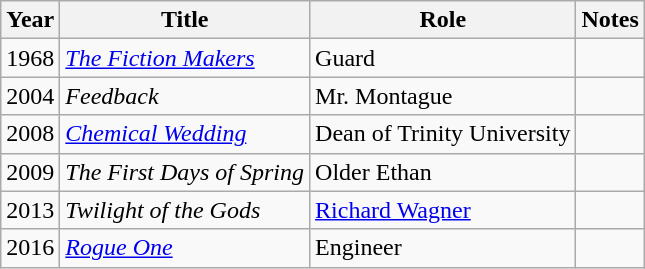<table class="wikitable">
<tr>
<th>Year</th>
<th>Title</th>
<th>Role</th>
<th>Notes</th>
</tr>
<tr>
<td>1968</td>
<td><em><a href='#'>The Fiction Makers</a></em></td>
<td>Guard</td>
<td></td>
</tr>
<tr>
<td>2004</td>
<td><em>Feedback</em></td>
<td>Mr. Montague</td>
<td></td>
</tr>
<tr>
<td>2008</td>
<td><em><a href='#'>Chemical Wedding</a></em></td>
<td>Dean of Trinity University</td>
<td></td>
</tr>
<tr>
<td>2009</td>
<td><em>The First Days of Spring</em></td>
<td>Older Ethan</td>
<td></td>
</tr>
<tr>
<td>2013</td>
<td><em>Twilight of the Gods</em></td>
<td><a href='#'>Richard Wagner</a></td>
<td></td>
</tr>
<tr>
<td>2016</td>
<td><em><a href='#'>Rogue One</a></em></td>
<td>Engineer</td>
<td></td>
</tr>
</table>
